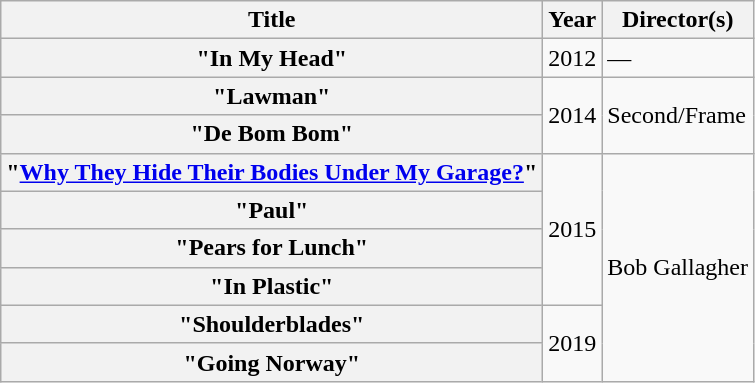<table class="wikitable plainrowheaders">
<tr>
<th scope="col">Title</th>
<th scope="col">Year</th>
<th scope="col">Director(s)</th>
</tr>
<tr>
<th scope="row">"In My Head"</th>
<td>2012</td>
<td>—</td>
</tr>
<tr>
<th scope="row">"Lawman"</th>
<td rowspan="2">2014</td>
<td rowspan="2">Second/Frame</td>
</tr>
<tr>
<th scope="row">"De Bom Bom"</th>
</tr>
<tr>
<th scope="row">"<a href='#'>Why They Hide Their Bodies Under My Garage?</a>"</th>
<td rowspan="4">2015</td>
<td rowspan="6">Bob Gallagher</td>
</tr>
<tr>
<th scope="row">"Paul"</th>
</tr>
<tr>
<th scope="row">"Pears for Lunch"</th>
</tr>
<tr>
<th scope="row">"In Plastic"</th>
</tr>
<tr>
<th scope="row">"Shoulderblades"</th>
<td rowspan="2">2019</td>
</tr>
<tr>
<th scope="row">"Going Norway"</th>
</tr>
</table>
